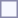<table style="border:1px solid #8888aa; background-color:#f7f8ff; padding:5px; font-size:95%; margin: 0px 12px 12px 0px;">
</table>
